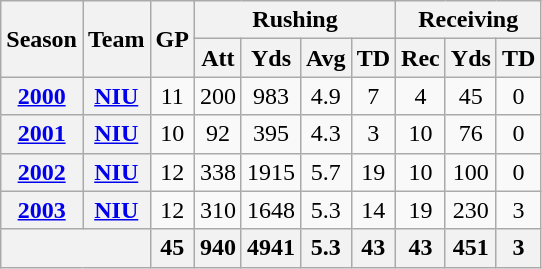<table class="wikitable" style="text-align:center;">
<tr>
<th rowspan="2">Season</th>
<th rowspan="2">Team</th>
<th rowspan="2">GP</th>
<th colspan="4">Rushing</th>
<th colspan="3">Receiving</th>
</tr>
<tr>
<th>Att</th>
<th>Yds</th>
<th>Avg</th>
<th>TD</th>
<th>Rec</th>
<th>Yds</th>
<th>TD</th>
</tr>
<tr>
<th><a href='#'>2000</a></th>
<th><a href='#'>NIU</a></th>
<td>11</td>
<td>200</td>
<td>983</td>
<td>4.9</td>
<td>7</td>
<td>4</td>
<td>45</td>
<td>0</td>
</tr>
<tr>
<th><a href='#'>2001</a></th>
<th><a href='#'>NIU</a></th>
<td>10</td>
<td>92</td>
<td>395</td>
<td>4.3</td>
<td>3</td>
<td>10</td>
<td>76</td>
<td>0</td>
</tr>
<tr>
<th><a href='#'>2002</a></th>
<th><a href='#'>NIU</a></th>
<td>12</td>
<td>338</td>
<td>1915</td>
<td>5.7</td>
<td>19</td>
<td>10</td>
<td>100</td>
<td>0</td>
</tr>
<tr>
<th><a href='#'>2003</a></th>
<th><a href='#'>NIU</a></th>
<td>12</td>
<td>310</td>
<td>1648</td>
<td>5.3</td>
<td>14</td>
<td>19</td>
<td>230</td>
<td>3</td>
</tr>
<tr>
<th colspan="2"></th>
<th>45</th>
<th>940</th>
<th>4941</th>
<th>5.3</th>
<th>43</th>
<th>43</th>
<th>451</th>
<th>3</th>
</tr>
</table>
